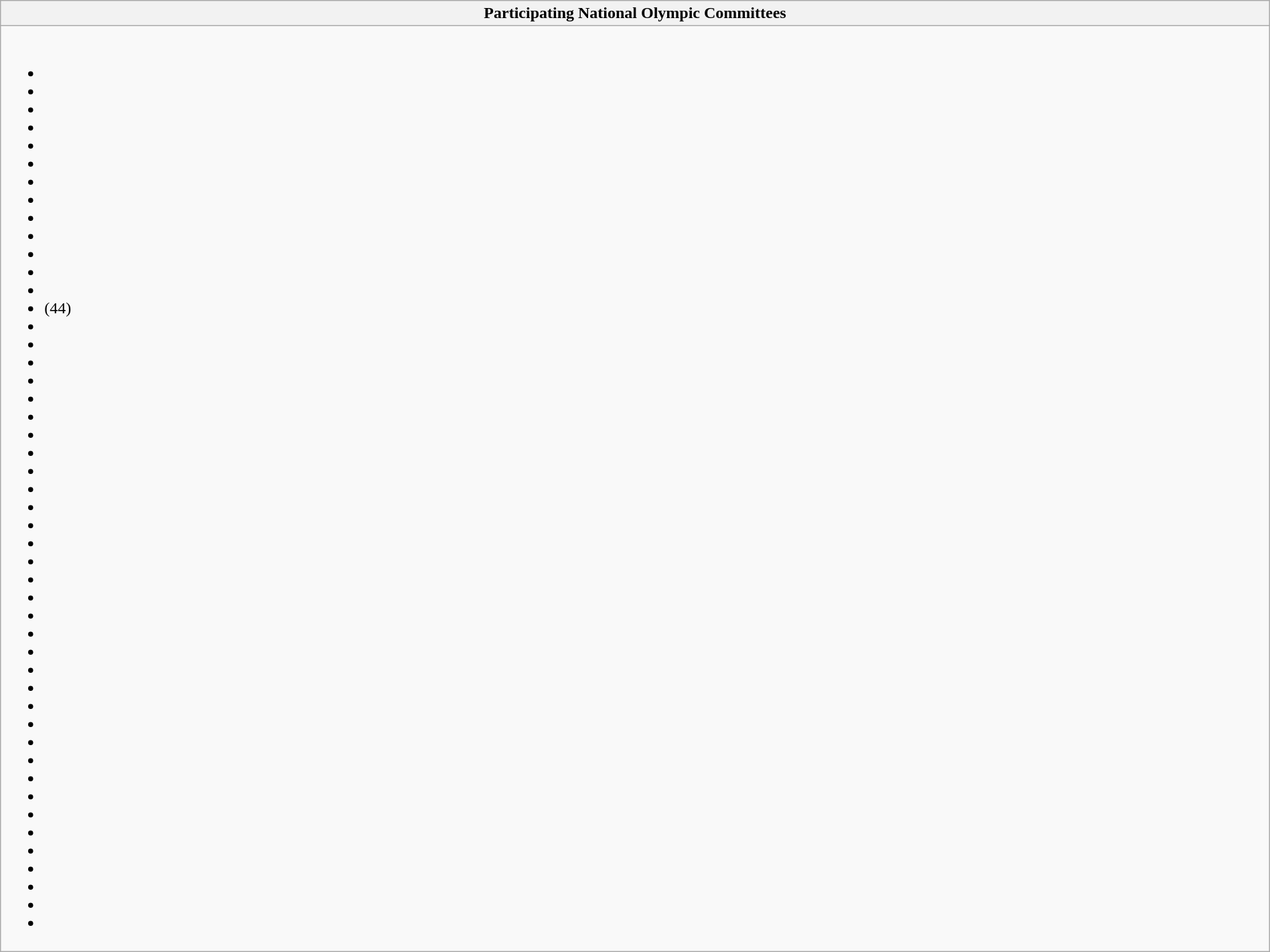<table class="wikitable collapsible" style="width:100%;">
<tr>
<th>Participating National Olympic Committees</th>
</tr>
<tr>
<td><br><ul><li></li><li></li><li></li><li></li><li></li><li></li><li></li><li></li><li></li><li></li><li></li><li></li><li></li><li> (44)</li><li></li><li></li><li></li><li></li><li></li><li></li><li></li><li></li><li></li><li></li><li></li><li></li><li></li><li></li><li></li><li></li><li></li><li></li><li></li><li></li><li></li><li></li><li></li><li></li><li></li><li></li><li></li><li></li><li></li><li></li><li></li><li></li><li></li><li></li></ul></td>
</tr>
</table>
